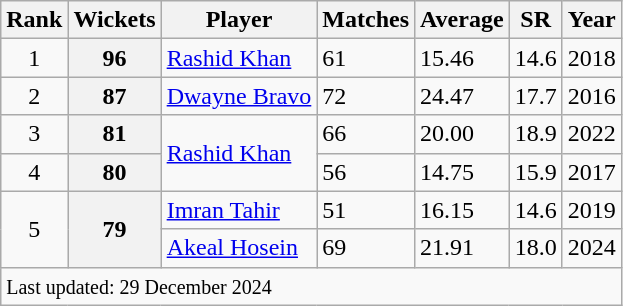<table class="wikitable sortable">
<tr>
<th>Rank</th>
<th>Wickets</th>
<th>Player</th>
<th>Matches</th>
<th>Average</th>
<th>SR</th>
<th>Year</th>
</tr>
<tr>
<td align=center>1</td>
<th>96</th>
<td> <a href='#'>Rashid Khan</a></td>
<td>61</td>
<td>15.46</td>
<td>14.6</td>
<td>2018</td>
</tr>
<tr>
<td align=center>2</td>
<th>87</th>
<td> <a href='#'>Dwayne Bravo</a></td>
<td>72</td>
<td>24.47</td>
<td>17.7</td>
<td>2016</td>
</tr>
<tr>
<td align=center>3</td>
<th>81</th>
<td rowspan=2> <a href='#'>Rashid Khan</a></td>
<td>66</td>
<td>20.00</td>
<td>18.9</td>
<td>2022</td>
</tr>
<tr>
<td align=center>4</td>
<th>80</th>
<td>56</td>
<td>14.75</td>
<td>15.9</td>
<td>2017</td>
</tr>
<tr>
<td align=center rowspan=2>5</td>
<th rowspan=2>79</th>
<td> <a href='#'>Imran Tahir</a></td>
<td>51</td>
<td>16.15</td>
<td>14.6</td>
<td>2019</td>
</tr>
<tr>
<td> <a href='#'>Akeal Hosein</a></td>
<td>69</td>
<td>21.91</td>
<td>18.0</td>
<td>2024</td>
</tr>
<tr>
<td colspan="8"><small>Last updated: 29 December 2024 </small></td>
</tr>
</table>
